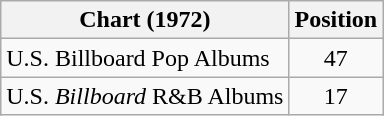<table class="wikitable" style="text-align:center;">
<tr>
<th>Chart (1972)</th>
<th>Position</th>
</tr>
<tr>
<td align="left">U.S. Billboard Pop Albums</td>
<td>47</td>
</tr>
<tr>
<td>U.S. <em>Billboard</em> R&B Albums</td>
<td>17</td>
</tr>
</table>
